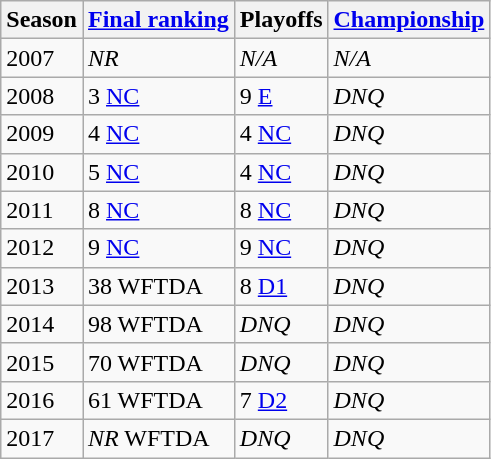<table class="wikitable sortable">
<tr>
<th>Season</th>
<th><a href='#'>Final ranking</a></th>
<th>Playoffs</th>
<th><a href='#'>Championship</a></th>
</tr>
<tr>
<td>2007</td>
<td><em>NR</em></td>
<td><em>N/A</em></td>
<td><em>N/A</em></td>
</tr>
<tr>
<td>2008</td>
<td>3 <a href='#'>NC</a></td>
<td>9 <a href='#'>E</a></td>
<td><em>DNQ</em></td>
</tr>
<tr>
<td>2009</td>
<td>4 <a href='#'>NC</a></td>
<td>4 <a href='#'>NC</a></td>
<td><em>DNQ</em></td>
</tr>
<tr>
<td>2010</td>
<td>5 <a href='#'>NC</a></td>
<td>4 <a href='#'>NC</a></td>
<td><em>DNQ</em></td>
</tr>
<tr>
<td>2011</td>
<td>8 <a href='#'>NC</a></td>
<td>8 <a href='#'>NC</a></td>
<td><em>DNQ</em></td>
</tr>
<tr>
<td>2012</td>
<td>9 <a href='#'>NC</a></td>
<td>9 <a href='#'>NC</a></td>
<td><em>DNQ</em></td>
</tr>
<tr>
<td>2013</td>
<td>38 WFTDA</td>
<td>8 <a href='#'>D1</a></td>
<td><em>DNQ</em></td>
</tr>
<tr>
<td>2014</td>
<td>98 WFTDA</td>
<td><em>DNQ</em></td>
<td><em>DNQ</em></td>
</tr>
<tr>
<td>2015</td>
<td>70 WFTDA</td>
<td><em>DNQ</em></td>
<td><em>DNQ</em></td>
</tr>
<tr>
<td>2016</td>
<td>61 WFTDA</td>
<td>7 <a href='#'>D2</a></td>
<td><em>DNQ</em></td>
</tr>
<tr>
<td>2017</td>
<td><em>NR</em> WFTDA</td>
<td><em>DNQ</em></td>
<td><em>DNQ</em></td>
</tr>
</table>
